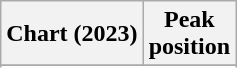<table class="wikitable sortable plainrowheaders" style="text-align:center">
<tr>
<th scope="col">Chart (2023)</th>
<th scope="col">Peak<br>position</th>
</tr>
<tr>
</tr>
<tr>
</tr>
</table>
